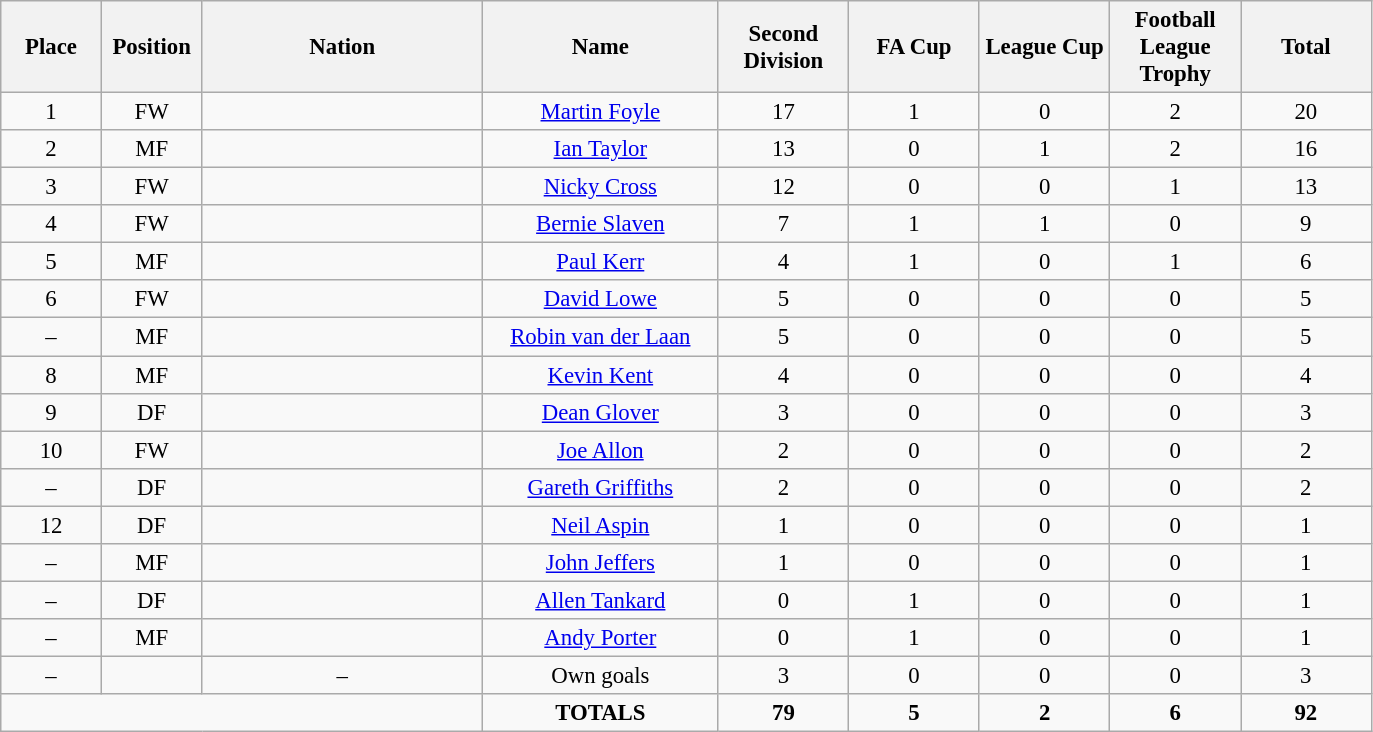<table class="wikitable" style="font-size: 95%; text-align: center;">
<tr>
<th width=60>Place</th>
<th width=60>Position</th>
<th width=180>Nation</th>
<th width=150>Name</th>
<th width=80>Second Division</th>
<th width=80>FA Cup</th>
<th width=80>League Cup</th>
<th width=80>Football League Trophy</th>
<th width=80>Total</th>
</tr>
<tr>
<td>1</td>
<td>FW</td>
<td></td>
<td><a href='#'>Martin Foyle</a></td>
<td>17</td>
<td>1</td>
<td>0</td>
<td>2</td>
<td>20</td>
</tr>
<tr>
<td>2</td>
<td>MF</td>
<td></td>
<td><a href='#'>Ian Taylor</a></td>
<td>13</td>
<td>0</td>
<td>1</td>
<td>2</td>
<td>16</td>
</tr>
<tr>
<td>3</td>
<td>FW</td>
<td></td>
<td><a href='#'>Nicky Cross</a></td>
<td>12</td>
<td>0</td>
<td>0</td>
<td>1</td>
<td>13</td>
</tr>
<tr>
<td>4</td>
<td>FW</td>
<td></td>
<td><a href='#'>Bernie Slaven</a></td>
<td>7</td>
<td>1</td>
<td>1</td>
<td>0</td>
<td>9</td>
</tr>
<tr>
<td>5</td>
<td>MF</td>
<td></td>
<td><a href='#'>Paul Kerr</a></td>
<td>4</td>
<td>1</td>
<td>0</td>
<td>1</td>
<td>6</td>
</tr>
<tr>
<td>6</td>
<td>FW</td>
<td></td>
<td><a href='#'>David Lowe</a></td>
<td>5</td>
<td>0</td>
<td>0</td>
<td>0</td>
<td>5</td>
</tr>
<tr>
<td>–</td>
<td>MF</td>
<td></td>
<td><a href='#'>Robin van der Laan</a></td>
<td>5</td>
<td>0</td>
<td>0</td>
<td>0</td>
<td>5</td>
</tr>
<tr>
<td>8</td>
<td>MF</td>
<td></td>
<td><a href='#'>Kevin Kent</a></td>
<td>4</td>
<td>0</td>
<td>0</td>
<td>0</td>
<td>4</td>
</tr>
<tr>
<td>9</td>
<td>DF</td>
<td></td>
<td><a href='#'>Dean Glover</a></td>
<td>3</td>
<td>0</td>
<td>0</td>
<td>0</td>
<td>3</td>
</tr>
<tr>
<td>10</td>
<td>FW</td>
<td></td>
<td><a href='#'>Joe Allon</a></td>
<td>2</td>
<td>0</td>
<td>0</td>
<td>0</td>
<td>2</td>
</tr>
<tr>
<td>–</td>
<td>DF</td>
<td></td>
<td><a href='#'>Gareth Griffiths</a></td>
<td>2</td>
<td>0</td>
<td>0</td>
<td>0</td>
<td>2</td>
</tr>
<tr>
<td>12</td>
<td>DF</td>
<td></td>
<td><a href='#'>Neil Aspin</a></td>
<td>1</td>
<td>0</td>
<td>0</td>
<td>0</td>
<td>1</td>
</tr>
<tr>
<td>–</td>
<td>MF</td>
<td></td>
<td><a href='#'>John Jeffers</a></td>
<td>1</td>
<td>0</td>
<td>0</td>
<td>0</td>
<td>1</td>
</tr>
<tr>
<td>–</td>
<td>DF</td>
<td></td>
<td><a href='#'>Allen Tankard</a></td>
<td>0</td>
<td>1</td>
<td>0</td>
<td>0</td>
<td>1</td>
</tr>
<tr>
<td>–</td>
<td>MF</td>
<td></td>
<td><a href='#'>Andy Porter</a></td>
<td>0</td>
<td>1</td>
<td>0</td>
<td>0</td>
<td>1</td>
</tr>
<tr>
<td>–</td>
<td></td>
<td>–</td>
<td>Own goals</td>
<td>3</td>
<td>0</td>
<td>0</td>
<td>0</td>
<td>3</td>
</tr>
<tr>
<td colspan="3"></td>
<td><strong>TOTALS</strong></td>
<td><strong>79</strong></td>
<td><strong>5</strong></td>
<td><strong>2</strong></td>
<td><strong>6</strong></td>
<td><strong>92</strong></td>
</tr>
</table>
